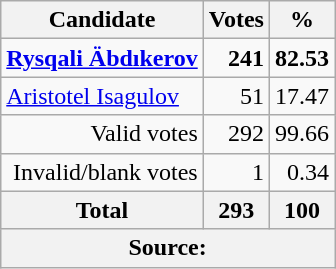<table class="wikitable" style="text-align:right">
<tr>
<th>Candidate</th>
<th>Votes</th>
<th>%</th>
</tr>
<tr>
<td align="left"><strong><a href='#'>Rysqali Äbdıkerov</a></strong></td>
<td><strong>241</strong></td>
<td><strong>82.53</strong></td>
</tr>
<tr>
<td align="left"><a href='#'>Aristotel Isagulov</a></td>
<td>51</td>
<td>17.47</td>
</tr>
<tr>
<td>Valid votes</td>
<td>292</td>
<td>99.66</td>
</tr>
<tr>
<td>Invalid/blank votes</td>
<td>1</td>
<td>0.34</td>
</tr>
<tr>
<th>Total</th>
<th>293</th>
<th>100</th>
</tr>
<tr>
<th colspan="3">Source: </th>
</tr>
</table>
